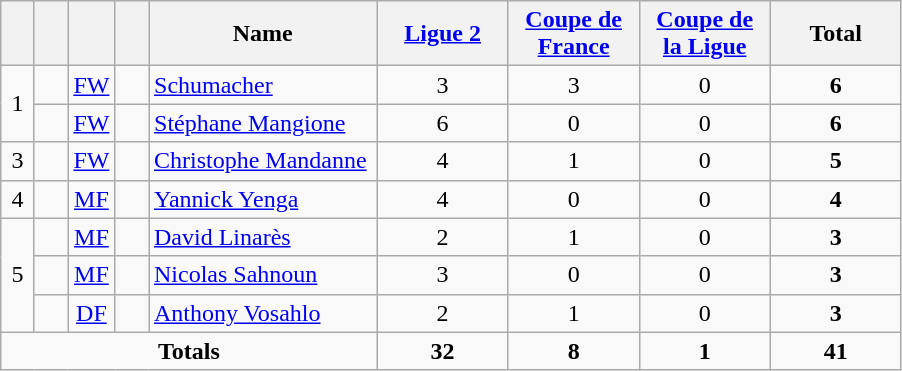<table class="wikitable" style="text-align:center">
<tr>
<th width=15></th>
<th width=15></th>
<th width=15></th>
<th width=15></th>
<th width=145>Name</th>
<th width=80><a href='#'>Ligue 2</a></th>
<th width=80><a href='#'>Coupe de France</a></th>
<th width=80><a href='#'>Coupe de la Ligue</a></th>
<th width=80>Total</th>
</tr>
<tr>
<td rowspan=2>1</td>
<td></td>
<td><a href='#'>FW</a></td>
<td></td>
<td align=left><a href='#'>Schumacher</a></td>
<td>3</td>
<td>3</td>
<td>0</td>
<td><strong>6</strong></td>
</tr>
<tr>
<td></td>
<td><a href='#'>FW</a></td>
<td></td>
<td align=left><a href='#'>Stéphane Mangione</a></td>
<td>6</td>
<td>0</td>
<td>0</td>
<td><strong>6</strong></td>
</tr>
<tr>
<td>3</td>
<td></td>
<td><a href='#'>FW</a></td>
<td></td>
<td align=left><a href='#'>Christophe Mandanne</a></td>
<td>4</td>
<td>1</td>
<td>0</td>
<td><strong>5</strong></td>
</tr>
<tr>
<td>4</td>
<td></td>
<td><a href='#'>MF</a></td>
<td></td>
<td align=left><a href='#'>Yannick Yenga</a></td>
<td>4</td>
<td>0</td>
<td>0</td>
<td><strong>4</strong></td>
</tr>
<tr>
<td rowspan=3>5</td>
<td></td>
<td><a href='#'>MF</a></td>
<td></td>
<td align=left><a href='#'>David Linarès</a></td>
<td>2</td>
<td>1</td>
<td>0</td>
<td><strong>3</strong></td>
</tr>
<tr>
<td></td>
<td><a href='#'>MF</a></td>
<td></td>
<td align=left><a href='#'>Nicolas Sahnoun</a></td>
<td>3</td>
<td>0</td>
<td>0</td>
<td><strong>3</strong></td>
</tr>
<tr>
<td></td>
<td><a href='#'>DF</a></td>
<td></td>
<td align=left><a href='#'>Anthony Vosahlo</a></td>
<td>2</td>
<td>1</td>
<td>0</td>
<td><strong>3</strong></td>
</tr>
<tr>
<td colspan=5><strong>Totals</strong></td>
<td><strong>32</strong></td>
<td><strong>8</strong></td>
<td><strong>1</strong></td>
<td><strong>41</strong></td>
</tr>
</table>
